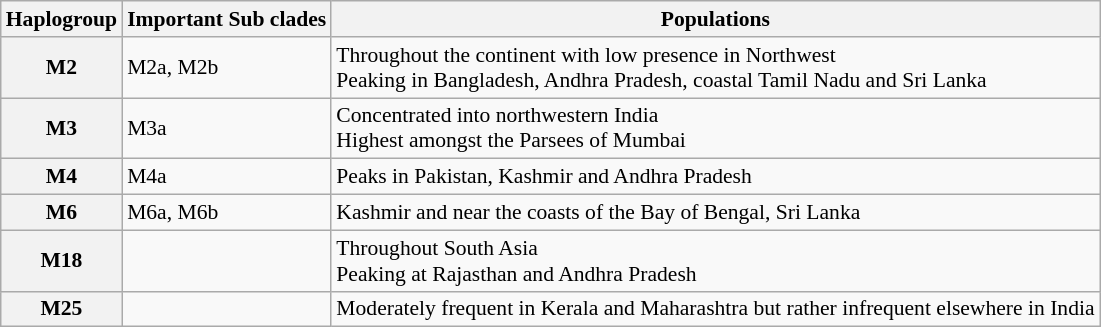<table class="wikitable sortable" style="text-align:left; font-size: 90%">
<tr>
<th>Haplogroup</th>
<th>Important Sub clades</th>
<th>Populations</th>
</tr>
<tr>
<th>M2</th>
<td>M2a, M2b</td>
<td>Throughout the continent with low presence in Northwest <br> Peaking in Bangladesh, Andhra Pradesh, coastal Tamil Nadu and Sri Lanka</td>
</tr>
<tr>
<th>M3</th>
<td>M3a</td>
<td>Concentrated into northwestern India <br> Highest amongst the Parsees of Mumbai</td>
</tr>
<tr>
<th>M4</th>
<td>M4a</td>
<td>Peaks in Pakistan, Kashmir and Andhra Pradesh</td>
</tr>
<tr>
<th>M6</th>
<td>M6a, M6b</td>
<td>Kashmir and near the coasts of the Bay of Bengal, Sri Lanka</td>
</tr>
<tr>
<th>M18</th>
<td></td>
<td>Throughout South Asia<br> Peaking at Rajasthan and Andhra Pradesh</td>
</tr>
<tr>
<th>M25</th>
<td></td>
<td>Moderately frequent in Kerala and Maharashtra but rather infrequent elsewhere in India</td>
</tr>
</table>
